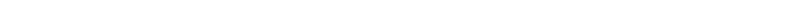<table style="width:60%; text-align:center;">
<tr style="color:white;">
<td style="background:"><strong>26</strong></td>
<td style="background:"><strong>5</strong></td>
<td style="background:"><strong>1</strong></td>
<td style="background:"><strong>22</strong></td>
</tr>
<tr>
<td><span></span></td>
<td><span></span></td>
<td><span></span></td>
<td><span></span></td>
</tr>
</table>
